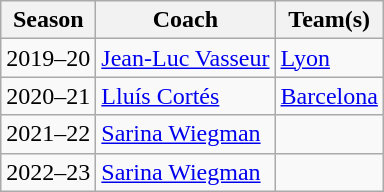<table class="sortable wikitable">
<tr>
<th>Season</th>
<th>Coach</th>
<th>Team(s)</th>
</tr>
<tr>
<td align="center">2019–20</td>
<td> <a href='#'>Jean-Luc Vasseur</a></td>
<td> <a href='#'>Lyon</a></td>
</tr>
<tr>
<td align="center">2020–21</td>
<td> <a href='#'>Lluís Cortés</a></td>
<td> <a href='#'>Barcelona</a></td>
</tr>
<tr>
<td align="center">2021–22</td>
<td> <a href='#'>Sarina Wiegman</a></td>
<td></td>
</tr>
<tr>
<td align="center">2022–23</td>
<td> <a href='#'>Sarina Wiegman</a></td>
<td></td>
</tr>
</table>
